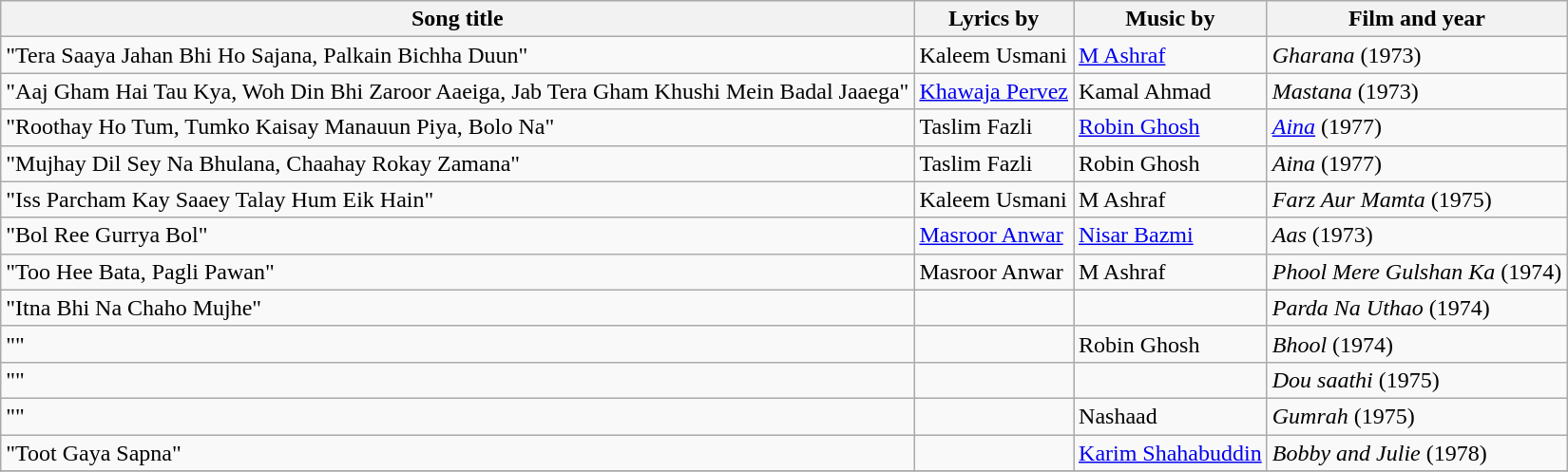<table class="wikitable">
<tr>
<th>Song title</th>
<th>Lyrics by</th>
<th>Music by</th>
<th>Film and year</th>
</tr>
<tr>
<td>"Tera Saaya Jahan Bhi Ho Sajana, Palkain Bichha Duun"</td>
<td>Kaleem Usmani</td>
<td><a href='#'>M Ashraf</a></td>
<td><em>Gharana</em> (1973)</td>
</tr>
<tr>
<td>"Aaj Gham Hai Tau Kya, Woh Din Bhi Zaroor Aaeiga, Jab Tera Gham Khushi Mein Badal Jaaega"</td>
<td><a href='#'>Khawaja Pervez</a></td>
<td>Kamal Ahmad</td>
<td><em>Mastana</em> (1973)</td>
</tr>
<tr>
<td>"Roothay Ho Tum, Tumko Kaisay Manauun Piya, Bolo Na"</td>
<td>Taslim Fazli</td>
<td><a href='#'>Robin Ghosh</a></td>
<td><em><a href='#'>Aina</a></em> (1977)</td>
</tr>
<tr>
<td>"Mujhay Dil Sey Na Bhulana, Chaahay Rokay Zamana"</td>
<td>Taslim Fazli</td>
<td>Robin Ghosh</td>
<td><em>Aina</em> (1977)</td>
</tr>
<tr>
<td>"Iss Parcham Kay Saaey Talay Hum Eik Hain"</td>
<td>Kaleem Usmani</td>
<td>M Ashraf</td>
<td><em>Farz Aur Mamta</em> (1975)</td>
</tr>
<tr>
<td>"Bol Ree Gurrya Bol"</td>
<td><a href='#'>Masroor Anwar</a></td>
<td><a href='#'>Nisar Bazmi</a></td>
<td><em>Aas</em> (1973)</td>
</tr>
<tr>
<td>"Too Hee Bata, Pagli Pawan"</td>
<td>Masroor Anwar</td>
<td>M Ashraf</td>
<td><em>Phool Mere Gulshan Ka</em> (1974)</td>
</tr>
<tr>
<td>"Itna Bhi Na Chaho Mujhe"</td>
<td></td>
<td></td>
<td><em>Parda Na Uthao</em> (1974)</td>
</tr>
<tr>
<td>""</td>
<td></td>
<td>Robin Ghosh</td>
<td><em>Bhool</em> (1974)</td>
</tr>
<tr>
<td>""</td>
<td></td>
<td></td>
<td><em>Dou saathi</em> (1975)</td>
</tr>
<tr>
<td>""</td>
<td></td>
<td>Nashaad</td>
<td><em>Gumrah</em> (1975)</td>
</tr>
<tr>
<td>"Toot Gaya Sapna"</td>
<td></td>
<td><a href='#'>Karim Shahabuddin</a></td>
<td><em>Bobby and Julie</em> (1978)</td>
</tr>
<tr>
</tr>
</table>
